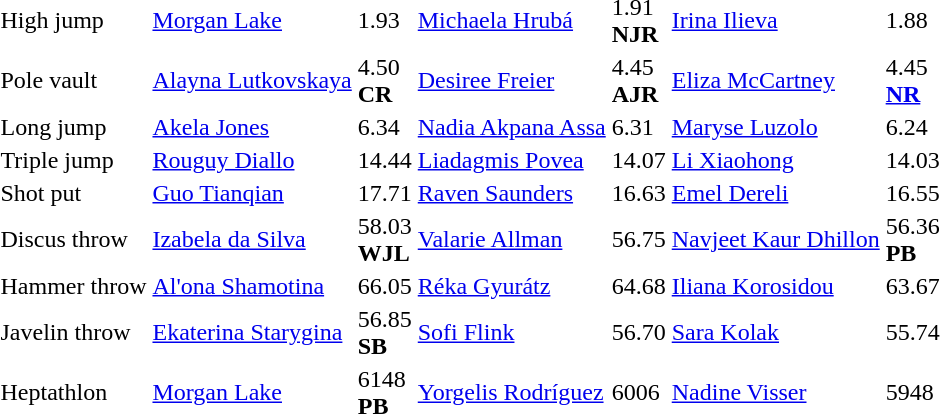<table>
<tr>
<td>High jump<br></td>
<td><a href='#'>Morgan Lake</a><br><em></em></td>
<td>1.93</td>
<td><a href='#'>Michaela Hrubá</a><br><em></em></td>
<td>1.91<br><strong>NJR</strong></td>
<td><a href='#'>Irina Ilieva</a><br><em></em></td>
<td>1.88</td>
</tr>
<tr>
<td>Pole vault<br></td>
<td><a href='#'>Alayna Lutkovskaya</a><br><em></em></td>
<td>4.50<br><strong>CR</strong></td>
<td><a href='#'>Desiree Freier</a><br><em></em></td>
<td>4.45<br><strong>AJR</strong></td>
<td><a href='#'>Eliza McCartney</a><br><em></em></td>
<td>4.45<br><strong><a href='#'>NR</a></strong></td>
</tr>
<tr>
<td>Long jump<br></td>
<td><a href='#'>Akela Jones</a><br><em></em></td>
<td>6.34</td>
<td><a href='#'>Nadia Akpana Assa</a><br><em></em></td>
<td>6.31</td>
<td><a href='#'>Maryse Luzolo</a><br><em></em></td>
<td>6.24</td>
</tr>
<tr>
<td>Triple jump<br></td>
<td><a href='#'>Rouguy Diallo</a><br><em></em></td>
<td>14.44</td>
<td><a href='#'>Liadagmis Povea</a><br><em></em></td>
<td>14.07</td>
<td><a href='#'>Li Xiaohong</a><br><em></em></td>
<td>14.03</td>
</tr>
<tr>
<td>Shot put<br></td>
<td><a href='#'>Guo Tianqian</a><br><em></em></td>
<td>17.71</td>
<td><a href='#'>Raven Saunders</a><br><em></em></td>
<td>16.63</td>
<td><a href='#'>Emel Dereli</a><br><em></em></td>
<td>16.55</td>
</tr>
<tr>
<td>Discus throw<br></td>
<td><a href='#'>Izabela da Silva</a><br><em></em></td>
<td>58.03<br><strong>WJL</strong></td>
<td><a href='#'>Valarie Allman</a><br><em></em></td>
<td>56.75</td>
<td><a href='#'>Navjeet Kaur Dhillon</a><br><em></em></td>
<td>56.36<br><strong>PB</strong></td>
</tr>
<tr>
<td>Hammer throw<br></td>
<td><a href='#'>Al'ona Shamotina</a><br><em></em></td>
<td>66.05</td>
<td><a href='#'>Réka Gyurátz</a><br><em></em></td>
<td>64.68</td>
<td><a href='#'>Iliana Korosidou</a><br><em></em></td>
<td>63.67</td>
</tr>
<tr>
<td>Javelin throw<br></td>
<td><a href='#'>Ekaterina Starygina</a><br><em></em></td>
<td>56.85<br><strong>SB</strong></td>
<td><a href='#'>Sofi Flink</a><br><em></em></td>
<td>56.70</td>
<td><a href='#'>Sara Kolak</a><br><em></em></td>
<td>55.74</td>
</tr>
<tr>
<td>Heptathlon<br></td>
<td><a href='#'>Morgan Lake</a><br><em></em></td>
<td>6148 <br><strong>PB</strong></td>
<td><a href='#'>Yorgelis Rodríguez</a><br><em></em></td>
<td>6006</td>
<td><a href='#'>Nadine Visser</a><br><em></em></td>
<td>5948</td>
</tr>
</table>
